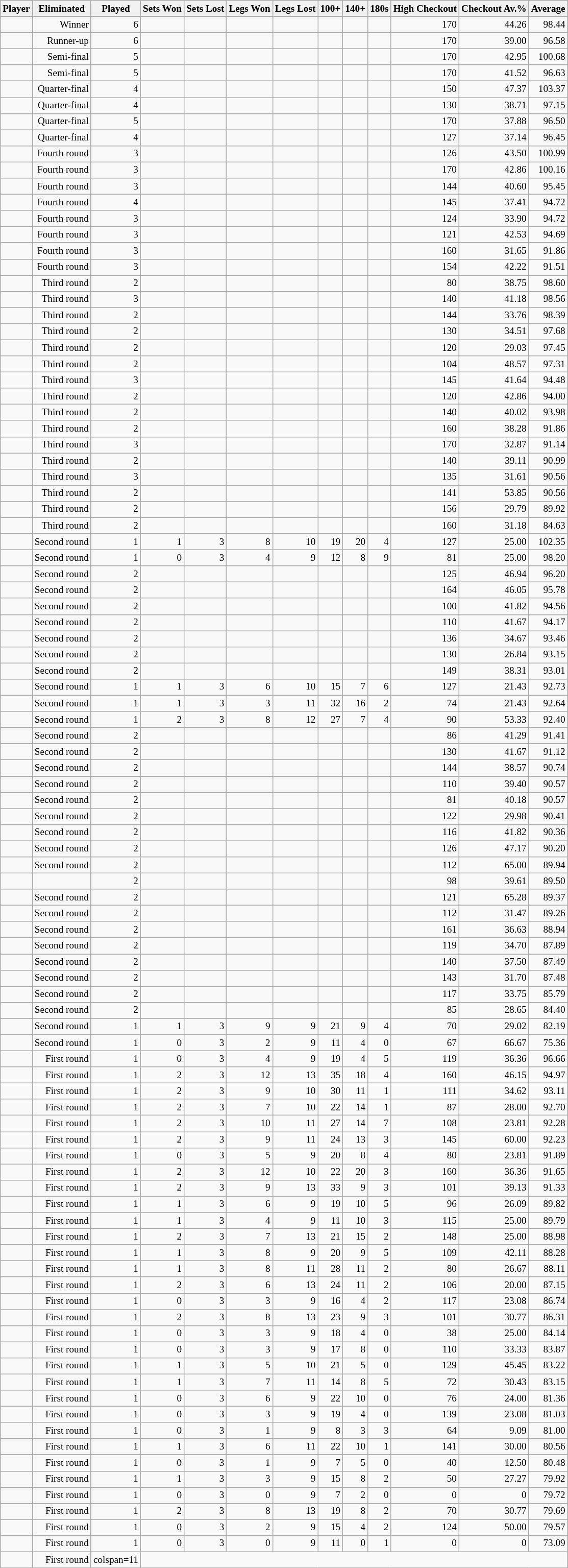<table class="wikitable sortable" style="font-size: 80%; text-align: right">
<tr>
<th>Player</th>
<th>Eliminated</th>
<th>Played</th>
<th>Sets Won</th>
<th>Sets Lost</th>
<th>Legs Won</th>
<th>Legs Lost</th>
<th>100+</th>
<th>140+</th>
<th>180s</th>
<th>High Checkout</th>
<th>Checkout Av.%</th>
<th>Average</th>
</tr>
<tr>
<td align="left"></td>
<td>Winner</td>
<td>6</td>
<td></td>
<td></td>
<td></td>
<td></td>
<td></td>
<td></td>
<td></td>
<td>170</td>
<td>44.26</td>
<td>98.44</td>
</tr>
<tr>
<td align="left"></td>
<td>Runner-up</td>
<td>6</td>
<td></td>
<td></td>
<td></td>
<td></td>
<td></td>
<td></td>
<td></td>
<td>170</td>
<td>39.00</td>
<td>96.58</td>
</tr>
<tr>
<td align="left"></td>
<td>Semi-final</td>
<td>5</td>
<td></td>
<td></td>
<td></td>
<td></td>
<td></td>
<td></td>
<td></td>
<td>170</td>
<td>42.95</td>
<td>100.68</td>
</tr>
<tr>
<td align="left"></td>
<td>Semi-final</td>
<td>5</td>
<td></td>
<td></td>
<td></td>
<td></td>
<td></td>
<td></td>
<td></td>
<td>170</td>
<td>41.52</td>
<td>96.63</td>
</tr>
<tr>
<td align="left"></td>
<td>Quarter-final</td>
<td>4</td>
<td></td>
<td></td>
<td></td>
<td></td>
<td></td>
<td></td>
<td></td>
<td>150</td>
<td>47.37</td>
<td>103.37</td>
</tr>
<tr>
<td align="left"></td>
<td>Quarter-final</td>
<td>4</td>
<td></td>
<td></td>
<td></td>
<td></td>
<td></td>
<td></td>
<td></td>
<td>130</td>
<td>38.71</td>
<td>97.15</td>
</tr>
<tr>
<td align="left"></td>
<td>Quarter-final</td>
<td>5</td>
<td></td>
<td></td>
<td></td>
<td></td>
<td></td>
<td></td>
<td></td>
<td>170</td>
<td>37.88</td>
<td>96.50</td>
</tr>
<tr>
<td align="left"></td>
<td>Quarter-final</td>
<td>4</td>
<td></td>
<td></td>
<td></td>
<td></td>
<td></td>
<td></td>
<td></td>
<td>127</td>
<td>37.14</td>
<td>96.45</td>
</tr>
<tr>
<td align="left"></td>
<td>Fourth round</td>
<td>3</td>
<td></td>
<td></td>
<td></td>
<td></td>
<td></td>
<td></td>
<td></td>
<td>126</td>
<td>43.50</td>
<td>100.99</td>
</tr>
<tr>
<td align="left"></td>
<td>Fourth round</td>
<td>3</td>
<td></td>
<td></td>
<td></td>
<td></td>
<td></td>
<td></td>
<td></td>
<td>170</td>
<td>42.86</td>
<td>100.16</td>
</tr>
<tr>
<td align="left"></td>
<td>Fourth round</td>
<td>3</td>
<td></td>
<td></td>
<td></td>
<td></td>
<td></td>
<td></td>
<td></td>
<td>144</td>
<td>40.60</td>
<td>95.45</td>
</tr>
<tr>
<td align="left"></td>
<td>Fourth round</td>
<td>4</td>
<td></td>
<td></td>
<td></td>
<td></td>
<td></td>
<td></td>
<td></td>
<td>145</td>
<td>37.41</td>
<td>94.72</td>
</tr>
<tr>
<td align="left"></td>
<td>Fourth round</td>
<td>3</td>
<td></td>
<td></td>
<td></td>
<td></td>
<td></td>
<td></td>
<td></td>
<td>124</td>
<td>33.90</td>
<td>94.72</td>
</tr>
<tr>
<td align="left"></td>
<td>Fourth round</td>
<td>3</td>
<td></td>
<td></td>
<td></td>
<td></td>
<td></td>
<td></td>
<td></td>
<td>121</td>
<td>42.53</td>
<td>94.69</td>
</tr>
<tr>
<td align="left"></td>
<td>Fourth round</td>
<td>3</td>
<td></td>
<td></td>
<td></td>
<td></td>
<td></td>
<td></td>
<td></td>
<td>160</td>
<td>31.65</td>
<td>91.86</td>
</tr>
<tr>
<td align="left"></td>
<td>Fourth round</td>
<td>3</td>
<td></td>
<td></td>
<td></td>
<td></td>
<td></td>
<td></td>
<td></td>
<td>154</td>
<td>42.22</td>
<td>91.51</td>
</tr>
<tr>
<td align="left"></td>
<td>Third round</td>
<td>2</td>
<td></td>
<td></td>
<td></td>
<td></td>
<td></td>
<td></td>
<td></td>
<td>80</td>
<td>38.75</td>
<td>98.60</td>
</tr>
<tr>
<td align="left"></td>
<td>Third round</td>
<td>3</td>
<td></td>
<td></td>
<td></td>
<td></td>
<td></td>
<td></td>
<td></td>
<td>140</td>
<td>41.18</td>
<td>98.56</td>
</tr>
<tr>
<td align="left"></td>
<td>Third round</td>
<td>2</td>
<td></td>
<td></td>
<td></td>
<td></td>
<td></td>
<td></td>
<td></td>
<td>144</td>
<td>33.76</td>
<td>98.39</td>
</tr>
<tr>
<td align="left"></td>
<td>Third round</td>
<td>2</td>
<td></td>
<td></td>
<td></td>
<td></td>
<td></td>
<td></td>
<td></td>
<td>130</td>
<td>34.51</td>
<td>97.68</td>
</tr>
<tr>
<td align="left"></td>
<td>Third round</td>
<td>2</td>
<td></td>
<td></td>
<td></td>
<td></td>
<td></td>
<td></td>
<td></td>
<td>120</td>
<td>29.03</td>
<td>97.45</td>
</tr>
<tr>
<td align="left"></td>
<td>Third round</td>
<td>2</td>
<td></td>
<td></td>
<td></td>
<td></td>
<td></td>
<td></td>
<td></td>
<td>104</td>
<td>48.57</td>
<td>97.31</td>
</tr>
<tr>
<td align="left"></td>
<td>Third round</td>
<td>3</td>
<td></td>
<td></td>
<td></td>
<td></td>
<td></td>
<td></td>
<td></td>
<td>145</td>
<td>41.64</td>
<td>94.48</td>
</tr>
<tr>
<td align="left"></td>
<td>Third round</td>
<td>2</td>
<td></td>
<td></td>
<td></td>
<td></td>
<td></td>
<td></td>
<td></td>
<td>120</td>
<td>42.86</td>
<td>94.00</td>
</tr>
<tr>
<td align="left"></td>
<td>Third round</td>
<td>2</td>
<td></td>
<td></td>
<td></td>
<td></td>
<td></td>
<td></td>
<td></td>
<td>140</td>
<td>40.02</td>
<td>93.98</td>
</tr>
<tr>
<td align="left"></td>
<td>Third round</td>
<td>2</td>
<td></td>
<td></td>
<td></td>
<td></td>
<td></td>
<td></td>
<td></td>
<td>160</td>
<td>38.28</td>
<td>91.86</td>
</tr>
<tr>
<td align="left"></td>
<td>Third round</td>
<td>3</td>
<td></td>
<td></td>
<td></td>
<td></td>
<td></td>
<td></td>
<td></td>
<td>170</td>
<td>32.87</td>
<td>91.14</td>
</tr>
<tr>
<td align="left"></td>
<td>Third round</td>
<td>2</td>
<td></td>
<td></td>
<td></td>
<td></td>
<td></td>
<td></td>
<td></td>
<td>140</td>
<td>39.11</td>
<td>90.99</td>
</tr>
<tr>
<td align="left"></td>
<td>Third round</td>
<td>3</td>
<td></td>
<td></td>
<td></td>
<td></td>
<td></td>
<td></td>
<td></td>
<td>135</td>
<td>31.61</td>
<td>90.56</td>
</tr>
<tr>
<td align="left"></td>
<td>Third round</td>
<td>2</td>
<td></td>
<td></td>
<td></td>
<td></td>
<td></td>
<td></td>
<td></td>
<td>141</td>
<td>53.85</td>
<td>90.56</td>
</tr>
<tr>
<td align="left"></td>
<td>Third round</td>
<td>2</td>
<td></td>
<td></td>
<td></td>
<td></td>
<td></td>
<td></td>
<td></td>
<td>156</td>
<td>29.79</td>
<td>89.92</td>
</tr>
<tr>
<td align="left"></td>
<td>Third round</td>
<td>2</td>
<td></td>
<td></td>
<td></td>
<td></td>
<td></td>
<td></td>
<td></td>
<td>160</td>
<td>31.18</td>
<td>84.63</td>
</tr>
<tr>
<td align="left"></td>
<td>Second round</td>
<td>1</td>
<td>1</td>
<td>3</td>
<td>8</td>
<td>10</td>
<td>19</td>
<td>20</td>
<td>4</td>
<td>127</td>
<td>25.00</td>
<td>102.35</td>
</tr>
<tr>
<td align="left"></td>
<td>Second round</td>
<td>1</td>
<td>0</td>
<td>3</td>
<td>4</td>
<td>9</td>
<td>12</td>
<td>8</td>
<td>9</td>
<td>81</td>
<td>25.00</td>
<td>98.20</td>
</tr>
<tr>
<td align="left"></td>
<td>Second round</td>
<td>2</td>
<td></td>
<td></td>
<td></td>
<td></td>
<td></td>
<td></td>
<td></td>
<td>125</td>
<td>46.94</td>
<td>96.20</td>
</tr>
<tr>
<td align="left"></td>
<td>Second round</td>
<td>2</td>
<td></td>
<td></td>
<td></td>
<td></td>
<td></td>
<td></td>
<td></td>
<td>164</td>
<td>46.05</td>
<td>95.78</td>
</tr>
<tr>
<td align="left"></td>
<td>Second round</td>
<td>2</td>
<td></td>
<td></td>
<td></td>
<td></td>
<td></td>
<td></td>
<td></td>
<td>100</td>
<td>41.82</td>
<td>94.56</td>
</tr>
<tr>
<td align="left"></td>
<td>Second round</td>
<td>2</td>
<td></td>
<td></td>
<td></td>
<td></td>
<td></td>
<td></td>
<td></td>
<td>110</td>
<td>41.67</td>
<td>94.17</td>
</tr>
<tr>
<td align="left"></td>
<td>Second round</td>
<td>2</td>
<td></td>
<td></td>
<td></td>
<td></td>
<td></td>
<td></td>
<td></td>
<td>136</td>
<td>34.67</td>
<td>93.46</td>
</tr>
<tr>
<td align="left"></td>
<td>Second round</td>
<td>2</td>
<td></td>
<td></td>
<td></td>
<td></td>
<td></td>
<td></td>
<td></td>
<td>130</td>
<td>26.84</td>
<td>93.15</td>
</tr>
<tr>
<td align="left"></td>
<td>Second round</td>
<td>2</td>
<td></td>
<td></td>
<td></td>
<td></td>
<td></td>
<td></td>
<td></td>
<td>149</td>
<td>38.31</td>
<td>93.01</td>
</tr>
<tr>
<td align="left"></td>
<td>Second round</td>
<td>1</td>
<td>1</td>
<td>3</td>
<td>6</td>
<td>10</td>
<td>15</td>
<td>7</td>
<td>6</td>
<td>127</td>
<td>21.43</td>
<td>92.73</td>
</tr>
<tr>
<td align="left"></td>
<td>Second round</td>
<td>1</td>
<td>1</td>
<td>3</td>
<td>3</td>
<td>11</td>
<td>32</td>
<td>16</td>
<td>2</td>
<td>74</td>
<td>21.43</td>
<td>92.64</td>
</tr>
<tr>
<td align="left"></td>
<td>Second round</td>
<td>1</td>
<td>2</td>
<td>3</td>
<td>8</td>
<td>12</td>
<td>27</td>
<td>7</td>
<td>4</td>
<td>90</td>
<td>53.33</td>
<td>92.40</td>
</tr>
<tr>
<td align="left"></td>
<td>Second round</td>
<td>2</td>
<td></td>
<td></td>
<td></td>
<td></td>
<td></td>
<td></td>
<td></td>
<td>86</td>
<td>41.29</td>
<td>91.41</td>
</tr>
<tr>
<td align="left"></td>
<td>Second round</td>
<td>2</td>
<td></td>
<td></td>
<td></td>
<td></td>
<td></td>
<td></td>
<td></td>
<td>130</td>
<td>41.67</td>
<td>91.12</td>
</tr>
<tr>
<td align="left"></td>
<td>Second round</td>
<td>2</td>
<td></td>
<td></td>
<td></td>
<td></td>
<td></td>
<td></td>
<td></td>
<td>144</td>
<td>38.57</td>
<td>90.74</td>
</tr>
<tr>
<td align="left"></td>
<td>Second round</td>
<td>2</td>
<td></td>
<td></td>
<td></td>
<td></td>
<td></td>
<td></td>
<td></td>
<td>110</td>
<td>39.40</td>
<td>90.57</td>
</tr>
<tr>
<td align="left"></td>
<td>Second round</td>
<td>2</td>
<td></td>
<td></td>
<td></td>
<td></td>
<td></td>
<td></td>
<td></td>
<td>81</td>
<td>40.18</td>
<td>90.57</td>
</tr>
<tr>
<td align="left"></td>
<td>Second round</td>
<td>2</td>
<td></td>
<td></td>
<td></td>
<td></td>
<td></td>
<td></td>
<td></td>
<td>122</td>
<td>29.98</td>
<td>90.41</td>
</tr>
<tr>
<td align="left"></td>
<td>Second round</td>
<td>2</td>
<td></td>
<td></td>
<td></td>
<td></td>
<td></td>
<td></td>
<td></td>
<td>116</td>
<td>41.82</td>
<td>90.36</td>
</tr>
<tr>
<td align="left"></td>
<td>Second round</td>
<td>2</td>
<td></td>
<td></td>
<td></td>
<td></td>
<td></td>
<td></td>
<td></td>
<td>126</td>
<td>47.17</td>
<td>90.20</td>
</tr>
<tr>
<td align="left"></td>
<td>Second round</td>
<td>2</td>
<td></td>
<td></td>
<td></td>
<td></td>
<td></td>
<td></td>
<td></td>
<td>112</td>
<td>65.00</td>
<td>89.94</td>
</tr>
<tr>
<td align="left"></td>
<td></td>
<td>2</td>
<td></td>
<td></td>
<td></td>
<td></td>
<td></td>
<td></td>
<td></td>
<td>98</td>
<td>39.61</td>
<td>89.50</td>
</tr>
<tr>
<td align="left"></td>
<td>Second round</td>
<td>2</td>
<td></td>
<td></td>
<td></td>
<td></td>
<td></td>
<td></td>
<td></td>
<td>121</td>
<td>65.28</td>
<td>89.37</td>
</tr>
<tr>
<td align="left"></td>
<td>Second round</td>
<td>2</td>
<td></td>
<td></td>
<td></td>
<td></td>
<td></td>
<td></td>
<td></td>
<td>112</td>
<td>31.47</td>
<td>89.26</td>
</tr>
<tr>
<td align="left"></td>
<td>Second round</td>
<td>2</td>
<td></td>
<td></td>
<td></td>
<td></td>
<td></td>
<td></td>
<td></td>
<td>161</td>
<td>36.63</td>
<td>88.94</td>
</tr>
<tr>
<td align="left"></td>
<td>Second round</td>
<td>2</td>
<td></td>
<td></td>
<td></td>
<td></td>
<td></td>
<td></td>
<td></td>
<td>119</td>
<td>34.70</td>
<td>87.89</td>
</tr>
<tr>
<td align="left"></td>
<td>Second round</td>
<td>2</td>
<td></td>
<td></td>
<td></td>
<td></td>
<td></td>
<td></td>
<td></td>
<td>140</td>
<td>37.50</td>
<td>87.49</td>
</tr>
<tr>
<td align="left"></td>
<td>Second round</td>
<td>2</td>
<td></td>
<td></td>
<td></td>
<td></td>
<td></td>
<td></td>
<td></td>
<td>143</td>
<td>31.70</td>
<td>87.48</td>
</tr>
<tr>
<td align="left"></td>
<td>Second round</td>
<td>2</td>
<td></td>
<td></td>
<td></td>
<td></td>
<td></td>
<td></td>
<td></td>
<td>117</td>
<td>33.75</td>
<td>85.79</td>
</tr>
<tr>
<td align="left"></td>
<td>Second round</td>
<td>2</td>
<td></td>
<td></td>
<td></td>
<td></td>
<td></td>
<td></td>
<td></td>
<td>85</td>
<td>28.65</td>
<td>84.40</td>
</tr>
<tr>
<td align="left"></td>
<td>Second round</td>
<td>1</td>
<td>1</td>
<td>3</td>
<td>9</td>
<td>9</td>
<td>21</td>
<td>9</td>
<td>4</td>
<td>70</td>
<td>29.02</td>
<td>82.19</td>
</tr>
<tr>
<td align="left"></td>
<td>Second round</td>
<td>1</td>
<td>0</td>
<td>3</td>
<td>2</td>
<td>9</td>
<td>11</td>
<td>4</td>
<td>0</td>
<td>67</td>
<td>66.67</td>
<td>75.36</td>
</tr>
<tr>
<td align="left"></td>
<td>First round</td>
<td>1</td>
<td>0</td>
<td>3</td>
<td>4</td>
<td>9</td>
<td>19</td>
<td>4</td>
<td>5</td>
<td>119</td>
<td>36.36</td>
<td>96.66</td>
</tr>
<tr>
<td align="left"></td>
<td>First round</td>
<td>1</td>
<td>2</td>
<td>3</td>
<td>12</td>
<td>13</td>
<td>35</td>
<td>18</td>
<td>4</td>
<td>160</td>
<td>46.15</td>
<td>94.97</td>
</tr>
<tr>
<td align="left"></td>
<td>First round</td>
<td>1</td>
<td>2</td>
<td>3</td>
<td>9</td>
<td>10</td>
<td>30</td>
<td>11</td>
<td>1</td>
<td>111</td>
<td>34.62</td>
<td>93.11</td>
</tr>
<tr>
<td align="left"></td>
<td>First round</td>
<td>1</td>
<td>2</td>
<td>3</td>
<td>7</td>
<td>10</td>
<td>22</td>
<td>14</td>
<td>1</td>
<td>87</td>
<td>28.00</td>
<td>92.70</td>
</tr>
<tr>
<td align="left"></td>
<td>First round</td>
<td>1</td>
<td>2</td>
<td>3</td>
<td>10</td>
<td>11</td>
<td>27</td>
<td>14</td>
<td>7</td>
<td>108</td>
<td>23.81</td>
<td>92.28</td>
</tr>
<tr>
<td align="left"></td>
<td>First round</td>
<td>1</td>
<td>2</td>
<td>3</td>
<td>9</td>
<td>11</td>
<td>24</td>
<td>13</td>
<td>3</td>
<td>145</td>
<td>60.00</td>
<td>92.23</td>
</tr>
<tr>
<td align="left"></td>
<td>First round</td>
<td>1</td>
<td>0</td>
<td>3</td>
<td>5</td>
<td>9</td>
<td>20</td>
<td>8</td>
<td>4</td>
<td>80</td>
<td>23.81</td>
<td>91.89</td>
</tr>
<tr>
<td align="left"></td>
<td>First round</td>
<td>1</td>
<td>2</td>
<td>3</td>
<td>12</td>
<td>10</td>
<td>22</td>
<td>20</td>
<td>3</td>
<td>160</td>
<td>36.36</td>
<td>91.65</td>
</tr>
<tr>
<td align="left"></td>
<td>First round</td>
<td>1</td>
<td>2</td>
<td>3</td>
<td>9</td>
<td>13</td>
<td>33</td>
<td>9</td>
<td>3</td>
<td>101</td>
<td>39.13</td>
<td>91.33</td>
</tr>
<tr>
<td align="left"></td>
<td>First round</td>
<td>1</td>
<td>1</td>
<td>3</td>
<td>6</td>
<td>9</td>
<td>19</td>
<td>10</td>
<td>5</td>
<td>96</td>
<td>26.09</td>
<td>89.82</td>
</tr>
<tr>
<td align="left"></td>
<td>First round</td>
<td>1</td>
<td>1</td>
<td>3</td>
<td>4</td>
<td>9</td>
<td>11</td>
<td>10</td>
<td>3</td>
<td>115</td>
<td>25.00</td>
<td>89.79</td>
</tr>
<tr>
<td align="left"></td>
<td>First round</td>
<td>1</td>
<td>2</td>
<td>3</td>
<td>7</td>
<td>13</td>
<td>21</td>
<td>15</td>
<td>2</td>
<td>148</td>
<td>25.00</td>
<td>88.98</td>
</tr>
<tr>
<td align="left"></td>
<td>First round</td>
<td>1</td>
<td>1</td>
<td>3</td>
<td>8</td>
<td>9</td>
<td>20</td>
<td>9</td>
<td>5</td>
<td>109</td>
<td>42.11</td>
<td>88.28</td>
</tr>
<tr>
<td align="left"></td>
<td>First round</td>
<td>1</td>
<td>1</td>
<td>3</td>
<td>8</td>
<td>11</td>
<td>28</td>
<td>11</td>
<td>2</td>
<td>80</td>
<td>26.67</td>
<td>88.11</td>
</tr>
<tr>
<td align="left"></td>
<td>First round</td>
<td>1</td>
<td>2</td>
<td>3</td>
<td>6</td>
<td>13</td>
<td>24</td>
<td>11</td>
<td>2</td>
<td>106</td>
<td>20.00</td>
<td>87.15</td>
</tr>
<tr>
<td align="left"></td>
<td>First round</td>
<td>1</td>
<td>0</td>
<td>3</td>
<td>3</td>
<td>9</td>
<td>16</td>
<td>4</td>
<td>2</td>
<td>117</td>
<td>23.08</td>
<td>86.74</td>
</tr>
<tr>
<td align="left"></td>
<td>First round</td>
<td>1</td>
<td>2</td>
<td>3</td>
<td>8</td>
<td>13</td>
<td>23</td>
<td>9</td>
<td>3</td>
<td>101</td>
<td>30.77</td>
<td>86.31</td>
</tr>
<tr>
<td align="left"></td>
<td>First round</td>
<td>1</td>
<td>0</td>
<td>3</td>
<td>3</td>
<td>9</td>
<td>18</td>
<td>4</td>
<td>0</td>
<td>38</td>
<td>25.00</td>
<td>84.14</td>
</tr>
<tr>
<td align="left"></td>
<td>First round</td>
<td>1</td>
<td>0</td>
<td>3</td>
<td>3</td>
<td>9</td>
<td>17</td>
<td>8</td>
<td>0</td>
<td>110</td>
<td>33.33</td>
<td>83.87</td>
</tr>
<tr>
<td align="left"></td>
<td>First round</td>
<td>1</td>
<td>1</td>
<td>3</td>
<td>5</td>
<td>10</td>
<td>21</td>
<td>5</td>
<td>0</td>
<td>129</td>
<td>45.45</td>
<td>83.22</td>
</tr>
<tr>
<td align="left"></td>
<td>First round</td>
<td>1</td>
<td>1</td>
<td>3</td>
<td>7</td>
<td>11</td>
<td>14</td>
<td>8</td>
<td>5</td>
<td>72</td>
<td>30.43</td>
<td>83.15</td>
</tr>
<tr>
<td align="left"></td>
<td>First round</td>
<td>1</td>
<td>0</td>
<td>3</td>
<td>6</td>
<td>9</td>
<td>22</td>
<td>10</td>
<td>0</td>
<td>76</td>
<td>24.00</td>
<td>81.36</td>
</tr>
<tr>
<td align="left"></td>
<td>First round</td>
<td>1</td>
<td>0</td>
<td>3</td>
<td>3</td>
<td>9</td>
<td>19</td>
<td>4</td>
<td>0</td>
<td>139</td>
<td>23.08</td>
<td>81.03</td>
</tr>
<tr>
<td align="left"></td>
<td>First round</td>
<td>1</td>
<td>0</td>
<td>3</td>
<td>1</td>
<td>9</td>
<td>8</td>
<td>3</td>
<td>3</td>
<td>64</td>
<td>9.09</td>
<td>81.00</td>
</tr>
<tr>
<td align="left"></td>
<td>First round</td>
<td>1</td>
<td>1</td>
<td>3</td>
<td>6</td>
<td>11</td>
<td>22</td>
<td>10</td>
<td>1</td>
<td>141</td>
<td>30.00</td>
<td>80.56</td>
</tr>
<tr>
<td align="left"></td>
<td>First round</td>
<td>1</td>
<td>0</td>
<td>3</td>
<td>1</td>
<td>9</td>
<td>7</td>
<td>5</td>
<td>0</td>
<td>40</td>
<td>12.50</td>
<td>80.48</td>
</tr>
<tr>
<td align="left"></td>
<td>First round</td>
<td>1</td>
<td>1</td>
<td>3</td>
<td>3</td>
<td>9</td>
<td>15</td>
<td>8</td>
<td>2</td>
<td>50</td>
<td>27.27</td>
<td>79.92</td>
</tr>
<tr>
<td align="left"></td>
<td>First round</td>
<td>1</td>
<td>0</td>
<td>3</td>
<td>0</td>
<td>9</td>
<td>7</td>
<td>2</td>
<td>0</td>
<td>0</td>
<td>0</td>
<td>79.72</td>
</tr>
<tr>
<td align="left"></td>
<td>First round</td>
<td>1</td>
<td>2</td>
<td>3</td>
<td>8</td>
<td>13</td>
<td>19</td>
<td>8</td>
<td>2</td>
<td>70</td>
<td>30.77</td>
<td>79.69</td>
</tr>
<tr>
<td align="left"></td>
<td>First round</td>
<td>1</td>
<td>0</td>
<td>3</td>
<td>2</td>
<td>9</td>
<td>15</td>
<td>4</td>
<td>2</td>
<td>124</td>
<td>50.00</td>
<td>79.57</td>
</tr>
<tr>
<td align="left"></td>
<td>First round</td>
<td>1</td>
<td>0</td>
<td>3</td>
<td>0</td>
<td>9</td>
<td>11</td>
<td>0</td>
<td>1</td>
<td>0</td>
<td>0</td>
<td>73.09</td>
</tr>
<tr>
<td align="left"></td>
<td>First round</td>
<td>colspan=11 </td>
</tr>
<tr>
</tr>
</table>
